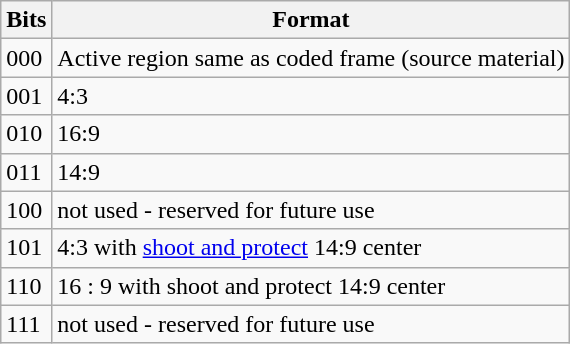<table class="wikitable">
<tr>
<th>Bits</th>
<th>Format</th>
</tr>
<tr>
<td>000</td>
<td>Active region same as coded frame (source material)</td>
</tr>
<tr>
<td>001</td>
<td>4:3</td>
</tr>
<tr>
<td>010</td>
<td>16:9</td>
</tr>
<tr>
<td>011</td>
<td>14:9</td>
</tr>
<tr>
<td>100</td>
<td>not used - reserved for future use</td>
</tr>
<tr>
<td>101</td>
<td>4:3 with <a href='#'>shoot and protect</a> 14:9 center</td>
</tr>
<tr>
<td>110</td>
<td>16 : 9 with shoot and protect 14:9 center</td>
</tr>
<tr>
<td>111</td>
<td>not used - reserved for future use</td>
</tr>
</table>
